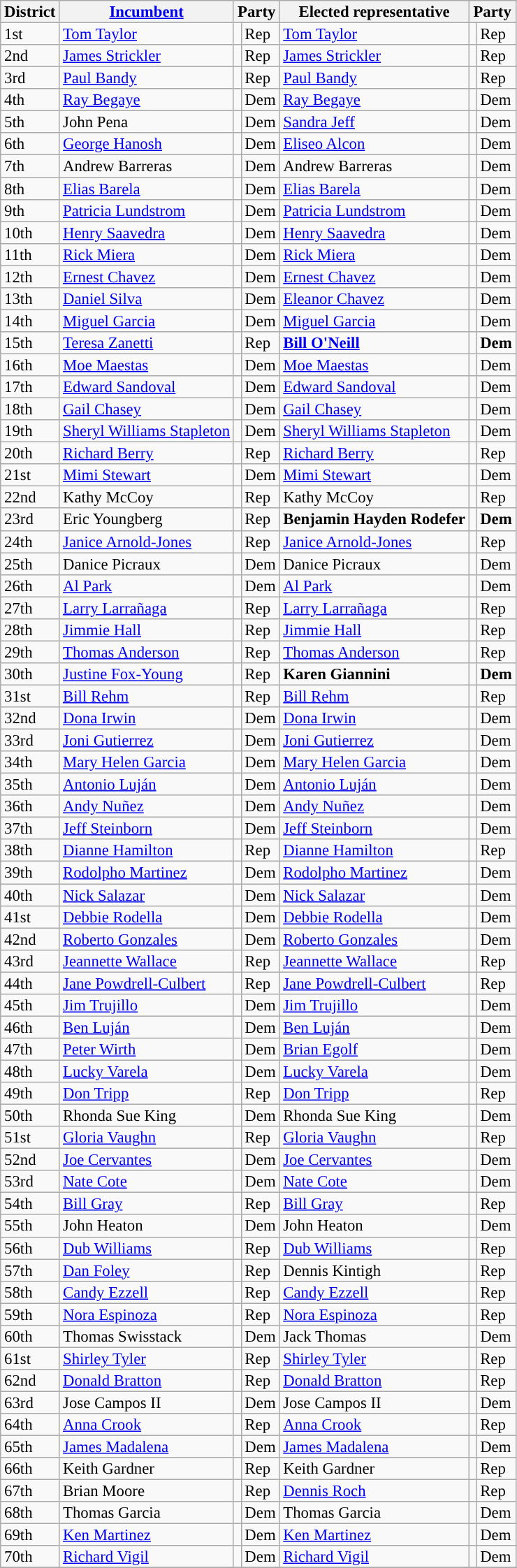<table class=wikitable style="font-size:95%;line-height:14px;">
<tr>
<th>District</th>
<th><a href='#'>Incumbent</a></th>
<th colspan=2>Party</th>
<th>Elected representative</th>
<th colspan=2>Party</th>
</tr>
<tr>
<td>1st</td>
<td><a href='#'>Tom Taylor</a></td>
<td style="background:"></td>
<td>Rep</td>
<td><a href='#'>Tom Taylor</a></td>
<td style="background:"></td>
<td>Rep</td>
</tr>
<tr>
<td>2nd</td>
<td><a href='#'>James Strickler</a></td>
<td style="background:"></td>
<td>Rep</td>
<td><a href='#'>James Strickler</a></td>
<td style="background:"></td>
<td>Rep</td>
</tr>
<tr>
<td>3rd</td>
<td><a href='#'>Paul Bandy</a></td>
<td style="background:"></td>
<td>Rep</td>
<td><a href='#'>Paul Bandy</a></td>
<td style="background:"></td>
<td>Rep</td>
</tr>
<tr>
<td>4th</td>
<td><a href='#'>Ray Begaye</a></td>
<td style="background:"></td>
<td>Dem</td>
<td><a href='#'>Ray Begaye</a></td>
<td style="background:"></td>
<td>Dem</td>
</tr>
<tr>
<td>5th</td>
<td>John Pena</td>
<td style="background:"></td>
<td>Dem</td>
<td><a href='#'>Sandra Jeff</a></td>
<td style="background:"></td>
<td>Dem</td>
</tr>
<tr>
<td>6th</td>
<td><a href='#'>George Hanosh</a></td>
<td style="background:"></td>
<td>Dem</td>
<td><a href='#'>Eliseo Alcon</a></td>
<td style="background:"></td>
<td>Dem</td>
</tr>
<tr>
<td>7th</td>
<td>Andrew Barreras</td>
<td style="background:"></td>
<td>Dem</td>
<td>Andrew Barreras</td>
<td style="background:"></td>
<td>Dem</td>
</tr>
<tr>
<td>8th</td>
<td><a href='#'>Elias Barela</a></td>
<td style="background:"></td>
<td>Dem</td>
<td><a href='#'>Elias Barela</a></td>
<td style="background:"></td>
<td>Dem</td>
</tr>
<tr>
<td>9th</td>
<td><a href='#'>Patricia Lundstrom</a></td>
<td style="background:"></td>
<td>Dem</td>
<td><a href='#'>Patricia Lundstrom</a></td>
<td style="background:"></td>
<td>Dem</td>
</tr>
<tr>
<td>10th</td>
<td><a href='#'>Henry Saavedra</a></td>
<td style="background:"></td>
<td>Dem</td>
<td><a href='#'>Henry Saavedra</a></td>
<td style="background:"></td>
<td>Dem</td>
</tr>
<tr>
<td>11th</td>
<td><a href='#'>Rick Miera</a></td>
<td style="background:"></td>
<td>Dem</td>
<td><a href='#'>Rick Miera</a></td>
<td style="background:"></td>
<td>Dem</td>
</tr>
<tr>
<td>12th</td>
<td><a href='#'>Ernest Chavez</a></td>
<td style="background:"></td>
<td>Dem</td>
<td><a href='#'>Ernest Chavez</a></td>
<td style="background:"></td>
<td>Dem</td>
</tr>
<tr>
<td>13th</td>
<td><a href='#'>Daniel Silva</a></td>
<td style="background:"></td>
<td>Dem</td>
<td><a href='#'>Eleanor Chavez</a></td>
<td style="background:"></td>
<td>Dem</td>
</tr>
<tr>
<td>14th</td>
<td><a href='#'>Miguel Garcia</a></td>
<td style="background:"></td>
<td>Dem</td>
<td><a href='#'>Miguel Garcia</a></td>
<td style="background:"></td>
<td>Dem</td>
</tr>
<tr>
<td>15th</td>
<td><a href='#'>Teresa Zanetti</a></td>
<td style="background:"></td>
<td>Rep</td>
<td><strong><a href='#'>Bill O'Neill</a></strong></td>
<td style="background:"></td>
<td><strong>Dem</strong></td>
</tr>
<tr>
<td>16th</td>
<td><a href='#'>Moe Maestas</a></td>
<td style="background:"></td>
<td>Dem</td>
<td><a href='#'>Moe Maestas</a></td>
<td style="background:"></td>
<td>Dem</td>
</tr>
<tr>
<td>17th</td>
<td><a href='#'>Edward Sandoval</a></td>
<td style="background:"></td>
<td>Dem</td>
<td><a href='#'>Edward Sandoval</a></td>
<td style="background:"></td>
<td>Dem</td>
</tr>
<tr>
<td>18th</td>
<td><a href='#'>Gail Chasey</a></td>
<td style="background:"></td>
<td>Dem</td>
<td><a href='#'>Gail Chasey</a></td>
<td style="background:"></td>
<td>Dem</td>
</tr>
<tr>
<td>19th</td>
<td><a href='#'>Sheryl Williams Stapleton</a></td>
<td style="background:"></td>
<td>Dem</td>
<td><a href='#'>Sheryl Williams Stapleton</a></td>
<td style="background:"></td>
<td>Dem</td>
</tr>
<tr>
<td>20th</td>
<td><a href='#'>Richard Berry</a></td>
<td style="background:"></td>
<td>Rep</td>
<td><a href='#'>Richard Berry</a></td>
<td style="background:"></td>
<td>Rep</td>
</tr>
<tr>
<td>21st</td>
<td><a href='#'>Mimi Stewart</a></td>
<td style="background:"></td>
<td>Dem</td>
<td><a href='#'>Mimi Stewart</a></td>
<td style="background:"></td>
<td>Dem</td>
</tr>
<tr>
<td>22nd</td>
<td>Kathy McCoy</td>
<td style="background:"></td>
<td>Rep</td>
<td>Kathy McCoy</td>
<td style="background:"></td>
<td>Rep</td>
</tr>
<tr>
<td>23rd</td>
<td>Eric Youngberg</td>
<td style="background:"></td>
<td>Rep</td>
<td><strong>Benjamin Hayden Rodefer</strong></td>
<td style="background:"></td>
<td><strong>Dem</strong></td>
</tr>
<tr>
<td>24th</td>
<td><a href='#'>Janice Arnold-Jones</a></td>
<td style="background:"></td>
<td>Rep</td>
<td><a href='#'>Janice Arnold-Jones</a></td>
<td style="background:"></td>
<td>Rep</td>
</tr>
<tr>
<td>25th</td>
<td>Danice Picraux</td>
<td style="background:"></td>
<td>Dem</td>
<td>Danice Picraux</td>
<td style="background:"></td>
<td>Dem</td>
</tr>
<tr>
<td>26th</td>
<td><a href='#'>Al Park</a></td>
<td style="background:"></td>
<td>Dem</td>
<td><a href='#'>Al Park</a></td>
<td style="background:"></td>
<td>Dem</td>
</tr>
<tr>
<td>27th</td>
<td><a href='#'>Larry Larrañaga</a></td>
<td style="background:"></td>
<td>Rep</td>
<td><a href='#'>Larry Larrañaga</a></td>
<td style="background:"></td>
<td>Rep</td>
</tr>
<tr>
<td>28th</td>
<td><a href='#'>Jimmie Hall</a></td>
<td style="background:"></td>
<td>Rep</td>
<td><a href='#'>Jimmie Hall</a></td>
<td style="background:"></td>
<td>Rep</td>
</tr>
<tr>
<td>29th</td>
<td><a href='#'>Thomas Anderson</a></td>
<td style="background:"></td>
<td>Rep</td>
<td><a href='#'>Thomas Anderson</a></td>
<td style="background:"></td>
<td>Rep</td>
</tr>
<tr>
<td>30th</td>
<td><a href='#'>Justine Fox-Young</a></td>
<td style="background:"></td>
<td>Rep</td>
<td><strong>Karen Giannini</strong></td>
<td style="background:"></td>
<td><strong>Dem</strong></td>
</tr>
<tr>
<td>31st</td>
<td><a href='#'>Bill Rehm</a></td>
<td style="background:"></td>
<td>Rep</td>
<td><a href='#'>Bill Rehm</a></td>
<td style="background:"></td>
<td>Rep</td>
</tr>
<tr>
<td>32nd</td>
<td><a href='#'>Dona Irwin</a></td>
<td style="background:"></td>
<td>Dem</td>
<td><a href='#'>Dona Irwin</a></td>
<td style="background:"></td>
<td>Dem</td>
</tr>
<tr>
<td>33rd</td>
<td><a href='#'>Joni Gutierrez</a></td>
<td style="background:"></td>
<td>Dem</td>
<td><a href='#'>Joni Gutierrez</a></td>
<td style="background:"></td>
<td>Dem</td>
</tr>
<tr>
<td>34th</td>
<td><a href='#'>Mary Helen Garcia</a></td>
<td style="background:"></td>
<td>Dem</td>
<td><a href='#'>Mary Helen Garcia</a></td>
<td style="background:"></td>
<td>Dem</td>
</tr>
<tr>
<td>35th</td>
<td><a href='#'>Antonio Luján</a></td>
<td style="background:"></td>
<td>Dem</td>
<td><a href='#'>Antonio Luján</a></td>
<td style="background:"></td>
<td>Dem</td>
</tr>
<tr>
<td>36th</td>
<td><a href='#'>Andy Nuñez</a></td>
<td style="background:"></td>
<td>Dem</td>
<td><a href='#'>Andy Nuñez</a></td>
<td style="background:"></td>
<td>Dem</td>
</tr>
<tr>
<td>37th</td>
<td><a href='#'>Jeff Steinborn</a></td>
<td style="background:"></td>
<td>Dem</td>
<td><a href='#'>Jeff Steinborn</a></td>
<td style="background:"></td>
<td>Dem</td>
</tr>
<tr>
<td>38th</td>
<td><a href='#'>Dianne Hamilton</a></td>
<td style="background:"></td>
<td>Rep</td>
<td><a href='#'>Dianne Hamilton</a></td>
<td style="background:"></td>
<td>Rep</td>
</tr>
<tr>
<td>39th</td>
<td><a href='#'>Rodolpho Martinez</a></td>
<td style="background:"></td>
<td>Dem</td>
<td><a href='#'>Rodolpho Martinez</a></td>
<td style="background:"></td>
<td>Dem</td>
</tr>
<tr>
<td>40th</td>
<td><a href='#'>Nick Salazar</a></td>
<td style="background:"></td>
<td>Dem</td>
<td><a href='#'>Nick Salazar</a></td>
<td style="background:"></td>
<td>Dem</td>
</tr>
<tr>
<td>41st</td>
<td><a href='#'>Debbie Rodella</a></td>
<td style="background:"></td>
<td>Dem</td>
<td><a href='#'>Debbie Rodella</a></td>
<td style="background:"></td>
<td>Dem</td>
</tr>
<tr>
<td>42nd</td>
<td><a href='#'>Roberto Gonzales</a></td>
<td style="background:"></td>
<td>Dem</td>
<td><a href='#'>Roberto Gonzales</a></td>
<td style="background:"></td>
<td>Dem</td>
</tr>
<tr>
<td>43rd</td>
<td><a href='#'>Jeannette Wallace</a></td>
<td style="background:"></td>
<td>Rep</td>
<td><a href='#'>Jeannette Wallace</a></td>
<td style="background:"></td>
<td>Rep</td>
</tr>
<tr>
<td>44th</td>
<td><a href='#'>Jane Powdrell-Culbert</a></td>
<td style="background:"></td>
<td>Rep</td>
<td><a href='#'>Jane Powdrell-Culbert</a></td>
<td style="background:"></td>
<td>Rep</td>
</tr>
<tr>
<td>45th</td>
<td><a href='#'>Jim Trujillo</a></td>
<td style="background:"></td>
<td>Dem</td>
<td><a href='#'>Jim Trujillo</a></td>
<td style="background:"></td>
<td>Dem</td>
</tr>
<tr>
<td>46th</td>
<td><a href='#'>Ben Luján</a></td>
<td style="background:"></td>
<td>Dem</td>
<td><a href='#'>Ben Luján</a></td>
<td style="background:"></td>
<td>Dem</td>
</tr>
<tr>
<td>47th</td>
<td><a href='#'>Peter Wirth</a></td>
<td style="background:"></td>
<td>Dem</td>
<td><a href='#'>Brian Egolf</a></td>
<td style="background:"></td>
<td>Dem</td>
</tr>
<tr>
<td>48th</td>
<td><a href='#'>Lucky Varela</a></td>
<td style="background:"></td>
<td>Dem</td>
<td><a href='#'>Lucky Varela</a></td>
<td style="background:"></td>
<td>Dem</td>
</tr>
<tr>
<td>49th</td>
<td><a href='#'>Don Tripp</a></td>
<td style="background:"></td>
<td>Rep</td>
<td><a href='#'>Don Tripp</a></td>
<td style="background:"></td>
<td>Rep</td>
</tr>
<tr>
<td>50th</td>
<td>Rhonda Sue King</td>
<td style="background:"></td>
<td>Dem</td>
<td>Rhonda Sue King</td>
<td style="background:"></td>
<td>Dem</td>
</tr>
<tr>
<td>51st</td>
<td><a href='#'>Gloria Vaughn</a></td>
<td style="background:"></td>
<td>Rep</td>
<td><a href='#'>Gloria Vaughn</a></td>
<td style="background:"></td>
<td>Rep</td>
</tr>
<tr>
<td>52nd</td>
<td><a href='#'>Joe Cervantes</a></td>
<td style="background:"></td>
<td>Dem</td>
<td><a href='#'>Joe Cervantes</a></td>
<td style="background:"></td>
<td>Dem</td>
</tr>
<tr>
<td>53rd</td>
<td><a href='#'>Nate Cote</a></td>
<td style="background:"></td>
<td>Dem</td>
<td><a href='#'>Nate Cote</a></td>
<td style="background:"></td>
<td>Dem</td>
</tr>
<tr>
<td>54th</td>
<td><a href='#'>Bill Gray</a></td>
<td style="background:"></td>
<td>Rep</td>
<td><a href='#'>Bill Gray</a></td>
<td style="background:"></td>
<td>Rep</td>
</tr>
<tr>
<td>55th</td>
<td>John Heaton</td>
<td style="background:"></td>
<td>Dem</td>
<td>John Heaton</td>
<td style="background:"></td>
<td>Dem</td>
</tr>
<tr>
<td>56th</td>
<td><a href='#'>Dub Williams</a></td>
<td style="background:"></td>
<td>Rep</td>
<td><a href='#'>Dub Williams</a></td>
<td style="background:"></td>
<td>Rep</td>
</tr>
<tr>
<td>57th</td>
<td><a href='#'>Dan Foley</a></td>
<td style="background:"></td>
<td>Rep</td>
<td>Dennis Kintigh</td>
<td style="background:"></td>
<td>Rep</td>
</tr>
<tr>
<td>58th</td>
<td><a href='#'>Candy Ezzell</a></td>
<td style="background:"></td>
<td>Rep</td>
<td><a href='#'>Candy Ezzell</a></td>
<td style="background:"></td>
<td>Rep</td>
</tr>
<tr>
<td>59th</td>
<td><a href='#'>Nora Espinoza</a></td>
<td style="background:"></td>
<td>Rep</td>
<td><a href='#'>Nora Espinoza</a></td>
<td style="background:"></td>
<td>Rep</td>
</tr>
<tr>
<td>60th</td>
<td>Thomas Swisstack</td>
<td style="background:"></td>
<td>Dem</td>
<td>Jack Thomas</td>
<td style="background:"></td>
<td>Dem</td>
</tr>
<tr>
<td>61st</td>
<td><a href='#'>Shirley Tyler</a></td>
<td style="background:"></td>
<td>Rep</td>
<td><a href='#'>Shirley Tyler</a></td>
<td style="background:"></td>
<td>Rep</td>
</tr>
<tr>
<td>62nd</td>
<td><a href='#'>Donald Bratton</a></td>
<td style="background:"></td>
<td>Rep</td>
<td><a href='#'>Donald Bratton</a></td>
<td style="background:"></td>
<td>Rep</td>
</tr>
<tr>
<td>63rd</td>
<td>Jose Campos II</td>
<td style="background:"></td>
<td>Dem</td>
<td>Jose Campos II</td>
<td style="background:"></td>
<td>Dem</td>
</tr>
<tr>
<td>64th</td>
<td><a href='#'>Anna Crook</a></td>
<td style="background:"></td>
<td>Rep</td>
<td><a href='#'>Anna Crook</a></td>
<td style="background:"></td>
<td>Rep</td>
</tr>
<tr>
<td>65th</td>
<td><a href='#'>James Madalena</a></td>
<td style="background:"></td>
<td>Dem</td>
<td><a href='#'>James Madalena</a></td>
<td style="background:"></td>
<td>Dem</td>
</tr>
<tr>
<td>66th</td>
<td>Keith Gardner</td>
<td style="background:"></td>
<td>Rep</td>
<td>Keith Gardner</td>
<td style="background:"></td>
<td>Rep</td>
</tr>
<tr>
<td>67th</td>
<td>Brian Moore</td>
<td style="background:"></td>
<td>Rep</td>
<td><a href='#'>Dennis Roch</a></td>
<td style="background:"></td>
<td>Rep</td>
</tr>
<tr>
<td>68th</td>
<td>Thomas Garcia</td>
<td style="background:"></td>
<td>Dem</td>
<td>Thomas Garcia</td>
<td style="background:"></td>
<td>Dem</td>
</tr>
<tr>
<td>69th</td>
<td><a href='#'>Ken Martinez</a></td>
<td style="background:"></td>
<td>Dem</td>
<td><a href='#'>Ken Martinez</a></td>
<td style="background:"></td>
<td>Dem</td>
</tr>
<tr>
<td>70th</td>
<td><a href='#'>Richard Vigil</a></td>
<td style="background:"></td>
<td>Dem</td>
<td><a href='#'>Richard Vigil</a></td>
<td style="background:"></td>
<td>Dem</td>
</tr>
<tr>
</tr>
</table>
